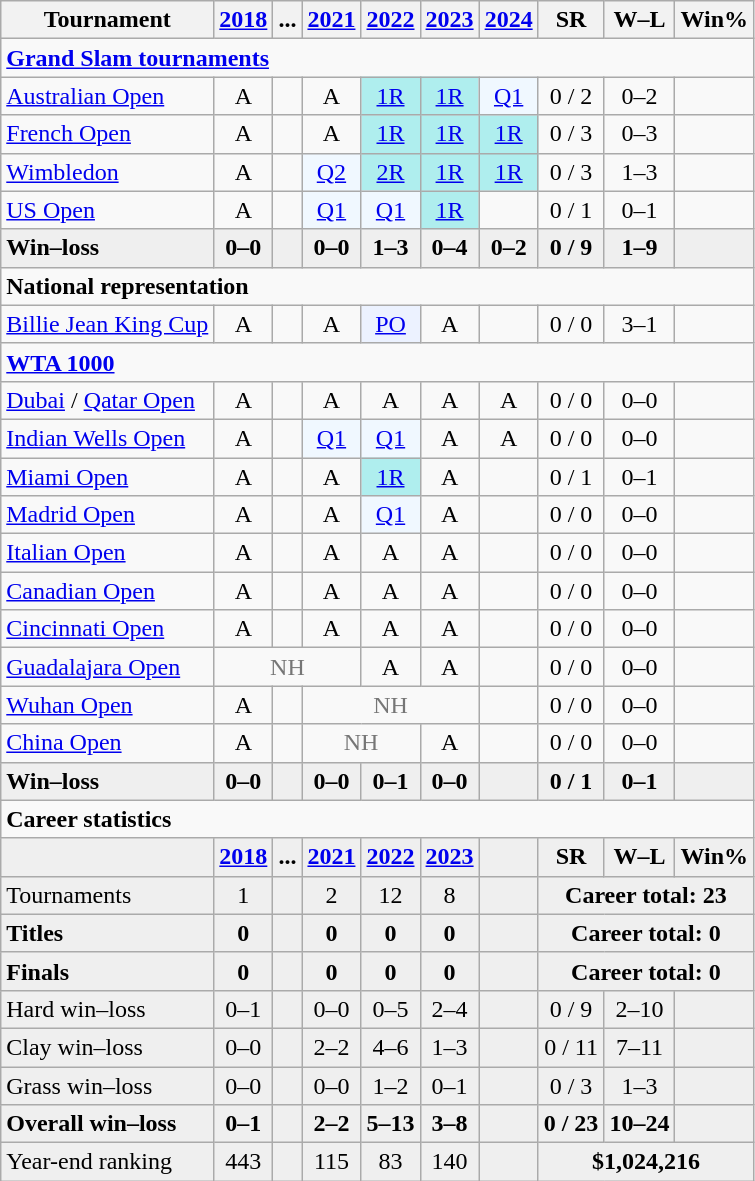<table class=wikitable style=text-align:center>
<tr>
<th>Tournament</th>
<th><a href='#'>2018</a></th>
<th>...</th>
<th><a href='#'>2021</a></th>
<th><a href='#'>2022</a></th>
<th><a href='#'>2023</a></th>
<th><a href='#'>2024</a></th>
<th>SR</th>
<th>W–L</th>
<th>Win%</th>
</tr>
<tr>
<td colspan="10" style="text-align:left"><strong><a href='#'>Grand Slam tournaments</a></strong></td>
</tr>
<tr>
<td style=text-align:left><a href='#'>Australian Open</a></td>
<td>A</td>
<td></td>
<td>A</td>
<td style=background:#afeeee><a href='#'>1R</a></td>
<td style=background:#afeeee><a href='#'>1R</a></td>
<td style=background:#f0f8ff><a href='#'>Q1</a></td>
<td>0 / 2</td>
<td>0–2</td>
<td></td>
</tr>
<tr>
<td style=text-align:left><a href='#'>French Open</a></td>
<td>A</td>
<td></td>
<td>A</td>
<td style=background:#afeeee><a href='#'>1R</a></td>
<td style=background:#afeeee><a href='#'>1R</a></td>
<td style=background:#afeeee><a href='#'>1R</a></td>
<td>0 / 3</td>
<td>0–3</td>
<td></td>
</tr>
<tr>
<td style=text-align:left><a href='#'>Wimbledon</a></td>
<td>A</td>
<td></td>
<td style=background:#f0f8ff><a href='#'>Q2</a></td>
<td style=background:#afeeee><a href='#'>2R</a></td>
<td style=background:#afeeee><a href='#'>1R</a></td>
<td style=background:#afeeee><a href='#'>1R</a></td>
<td>0 / 3</td>
<td>1–3</td>
<td></td>
</tr>
<tr>
<td style=text-align:left><a href='#'>US Open</a></td>
<td>A</td>
<td></td>
<td style=background:#f0f8ff><a href='#'>Q1</a></td>
<td style=background:#f0f8ff><a href='#'>Q1</a></td>
<td style=background:#afeeee><a href='#'>1R</a></td>
<td></td>
<td>0 / 1</td>
<td>0–1</td>
<td></td>
</tr>
<tr style=background:#efefef;font-weight:bold>
<td style=text-align:left>Win–loss</td>
<td>0–0</td>
<td></td>
<td>0–0</td>
<td>1–3</td>
<td>0–4</td>
<td>0–2</td>
<td>0 / 9</td>
<td>1–9</td>
<td></td>
</tr>
<tr>
<td colspan="10" style="text-align:left"><strong>National representation</strong></td>
</tr>
<tr>
<td style=text-align:left><a href='#'>Billie Jean King Cup</a></td>
<td>A</td>
<td></td>
<td>A</td>
<td style=background:#ecf2ff><a href='#'>PO</a></td>
<td>A</td>
<td></td>
<td>0 / 0</td>
<td>3–1</td>
<td></td>
</tr>
<tr>
<td colspan="10" style="text-align:left"><strong><a href='#'>WTA 1000</a></strong></td>
</tr>
<tr>
<td style=text-align:left><a href='#'>Dubai</a> / <a href='#'>Qatar Open</a></td>
<td>A</td>
<td></td>
<td>A</td>
<td>A</td>
<td>A</td>
<td>A</td>
<td>0 / 0</td>
<td>0–0</td>
<td></td>
</tr>
<tr>
<td style=text-align:left><a href='#'>Indian Wells Open</a></td>
<td>A</td>
<td></td>
<td style=background:#f0f8ff><a href='#'>Q1</a></td>
<td style=background:#f0f8ff><a href='#'>Q1</a></td>
<td>A</td>
<td>A</td>
<td>0 / 0</td>
<td>0–0</td>
<td></td>
</tr>
<tr>
<td style=text-align:left><a href='#'>Miami Open</a></td>
<td>A</td>
<td></td>
<td>A</td>
<td style=background:#afeeee><a href='#'>1R</a></td>
<td>A</td>
<td></td>
<td>0 / 1</td>
<td>0–1</td>
<td></td>
</tr>
<tr>
<td style=text-align:left><a href='#'>Madrid Open</a></td>
<td>A</td>
<td></td>
<td>A</td>
<td style=background:#f0f8ff><a href='#'>Q1</a></td>
<td>A</td>
<td></td>
<td>0 / 0</td>
<td>0–0</td>
<td></td>
</tr>
<tr>
<td style=text-align:left><a href='#'>Italian Open</a></td>
<td>A</td>
<td></td>
<td>A</td>
<td>A</td>
<td>A</td>
<td></td>
<td>0 / 0</td>
<td>0–0</td>
<td></td>
</tr>
<tr>
<td style=text-align:left><a href='#'>Canadian Open</a></td>
<td>A</td>
<td></td>
<td>A</td>
<td>A</td>
<td>A</td>
<td></td>
<td>0 / 0</td>
<td>0–0</td>
<td></td>
</tr>
<tr>
<td style=text-align:left><a href='#'>Cincinnati Open</a></td>
<td>A</td>
<td></td>
<td>A</td>
<td>A</td>
<td>A</td>
<td></td>
<td>0 / 0</td>
<td>0–0</td>
<td></td>
</tr>
<tr>
<td style=text-align:left><a href='#'>Guadalajara Open</a></td>
<td colspan=3 style=color:#767676>NH</td>
<td>A</td>
<td>A</td>
<td></td>
<td>0 / 0</td>
<td>0–0</td>
<td></td>
</tr>
<tr>
<td style=text-align:left><a href='#'>Wuhan Open</a></td>
<td>A</td>
<td></td>
<td colspan=3 style=color:#767676>NH</td>
<td></td>
<td>0 / 0</td>
<td>0–0</td>
<td></td>
</tr>
<tr>
<td style=text-align:left><a href='#'>China Open</a></td>
<td>A</td>
<td></td>
<td colspan=2 style=color:#767676>NH</td>
<td>A</td>
<td></td>
<td>0 / 0</td>
<td>0–0</td>
<td></td>
</tr>
<tr style=background:#efefef;font-weight:bold>
<td style=text-align:left>Win–loss</td>
<td>0–0</td>
<td></td>
<td>0–0</td>
<td>0–1</td>
<td>0–0</td>
<td></td>
<td>0 / 1</td>
<td>0–1</td>
<td></td>
</tr>
<tr>
<td colspan="10" style="text-align:left"><strong>Career statistics</strong></td>
</tr>
<tr style=background:#efefef;font-weight:bold>
<td></td>
<td><a href='#'>2018</a></td>
<td>...</td>
<td><a href='#'>2021</a></td>
<td><a href='#'>2022</a></td>
<td><a href='#'>2023</a></td>
<td></td>
<td>SR</td>
<td>W–L</td>
<td>Win%</td>
</tr>
<tr style=background:#efefef>
<td style=text-align:left>Tournaments</td>
<td>1</td>
<td></td>
<td>2</td>
<td>12</td>
<td>8</td>
<td></td>
<td colspan="3"><strong>Career total: 23</strong></td>
</tr>
<tr style=background:#efefef;font-weight:bold>
<td style=text-align:left>Titles</td>
<td>0</td>
<td></td>
<td>0</td>
<td>0</td>
<td>0</td>
<td></td>
<td colspan="3">Career total: 0</td>
</tr>
<tr style=background:#efefef;font-weight:bold>
<td style=text-align:left>Finals</td>
<td>0</td>
<td></td>
<td>0</td>
<td>0</td>
<td>0</td>
<td></td>
<td colspan="3">Career total: 0</td>
</tr>
<tr style=background:#efefef>
<td style=text-align:left>Hard win–loss</td>
<td>0–1</td>
<td></td>
<td>0–0</td>
<td>0–5</td>
<td>2–4</td>
<td></td>
<td>0 / 9</td>
<td>2–10</td>
<td></td>
</tr>
<tr style=background:#efefef>
<td style=text-align:left>Clay win–loss</td>
<td>0–0</td>
<td></td>
<td>2–2</td>
<td>4–6</td>
<td>1–3</td>
<td></td>
<td>0 / 11</td>
<td>7–11</td>
<td></td>
</tr>
<tr style=background:#efefef>
<td style=text-align:left>Grass win–loss</td>
<td>0–0</td>
<td></td>
<td>0–0</td>
<td>1–2</td>
<td>0–1</td>
<td></td>
<td>0 / 3</td>
<td>1–3</td>
<td></td>
</tr>
<tr style=background:#efefef;font-weight:bold>
<td style=text-align:left>Overall win–loss</td>
<td>0–1</td>
<td></td>
<td>2–2</td>
<td>5–13</td>
<td>3–8</td>
<td></td>
<td>0 / 23</td>
<td>10–24</td>
<td></td>
</tr>
<tr style=background:#efefef>
<td style=text-align:left>Year-end ranking</td>
<td>443</td>
<td></td>
<td>115</td>
<td>83</td>
<td>140</td>
<td></td>
<td colspan="3"><strong>$1,024,216</strong></td>
</tr>
</table>
